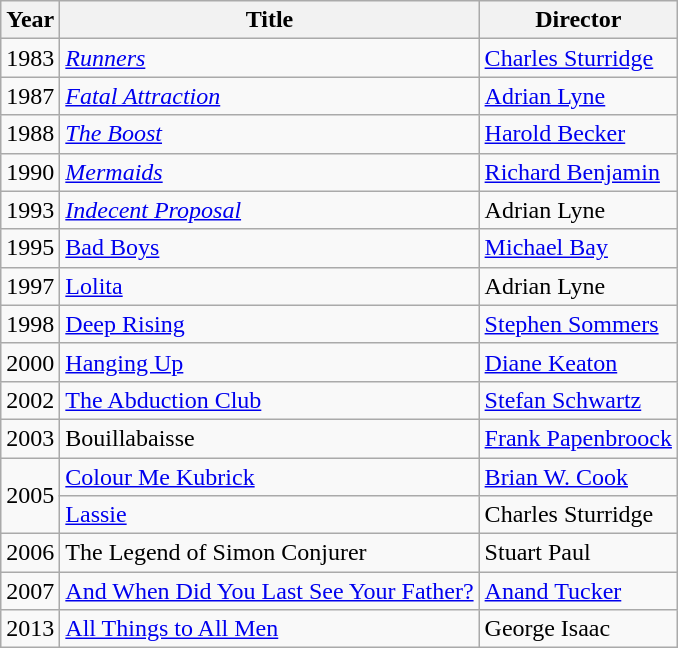<table class="wikitable">
<tr>
<th>Year</th>
<th>Title</th>
<th>Director</th>
</tr>
<tr>
<td>1983</td>
<td><em><a href='#'>Runners</a></em></td>
<td><a href='#'>Charles Sturridge</a></td>
</tr>
<tr>
<td>1987</td>
<td><em><a href='#'>Fatal Attraction</a></em></td>
<td><a href='#'>Adrian Lyne</a></td>
</tr>
<tr>
<td>1988</td>
<td><em><a href='#'>The Boost</a></em></td>
<td><a href='#'>Harold Becker</a></td>
</tr>
<tr>
<td>1990</td>
<td><em><a href='#'>Mermaids</a></em></td>
<td><a href='#'>Richard Benjamin</a></td>
</tr>
<tr>
<td>1993</td>
<td><em><a href='#'>Indecent Proposal</a></td>
<td>Adrian Lyne</td>
</tr>
<tr>
<td>1995</td>
<td></em><a href='#'>Bad Boys</a><em></td>
<td><a href='#'>Michael Bay</a></td>
</tr>
<tr>
<td>1997</td>
<td></em><a href='#'>Lolita</a><em></td>
<td>Adrian Lyne</td>
</tr>
<tr>
<td>1998</td>
<td></em><a href='#'>Deep Rising</a><em></td>
<td><a href='#'>Stephen Sommers</a></td>
</tr>
<tr>
<td>2000</td>
<td></em><a href='#'>Hanging Up</a><em></td>
<td><a href='#'>Diane Keaton</a></td>
</tr>
<tr>
<td>2002</td>
<td></em><a href='#'>The Abduction Club</a><em></td>
<td><a href='#'>Stefan Schwartz</a></td>
</tr>
<tr>
<td>2003</td>
<td></em>Bouillabaisse<em></td>
<td><a href='#'>Frank Papenbroock</a></td>
</tr>
<tr>
<td rowspan=2>2005</td>
<td></em><a href='#'>Colour Me Kubrick</a><em></td>
<td><a href='#'>Brian W. Cook</a></td>
</tr>
<tr>
<td></em><a href='#'>Lassie</a><em></td>
<td>Charles Sturridge</td>
</tr>
<tr>
<td>2006</td>
<td></em>The Legend of Simon Conjurer<em></td>
<td>Stuart Paul</td>
</tr>
<tr>
<td>2007</td>
<td></em><a href='#'>And When Did You Last See Your Father?</a><em></td>
<td><a href='#'>Anand Tucker</a></td>
</tr>
<tr>
<td>2013</td>
<td></em><a href='#'>All Things to All Men</a><em></td>
<td>George Isaac</td>
</tr>
</table>
